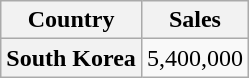<table class="wikitable plainrowheaders">
<tr>
<th>Country</th>
<th>Sales</th>
</tr>
<tr>
<th scope="row">South Korea </th>
<td>5,400,000</td>
</tr>
</table>
